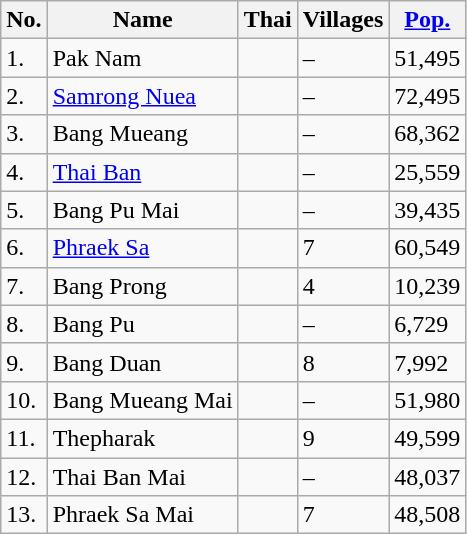<table class="wikitable sortable">
<tr>
<th>No.</th>
<th>Name</th>
<th>Thai</th>
<th>Villages</th>
<th><a href='#'>Pop.</a></th>
</tr>
<tr>
<td>1.</td>
<td>Pak Nam</td>
<td></td>
<td>–</td>
<td>51,495</td>
</tr>
<tr>
<td>2.</td>
<td><a href='#'>Samrong Nuea</a></td>
<td></td>
<td>–</td>
<td>72,495</td>
</tr>
<tr>
<td>3.</td>
<td>Bang Mueang</td>
<td></td>
<td>–</td>
<td>68,362</td>
</tr>
<tr>
<td>4.</td>
<td><a href='#'>Thai Ban</a></td>
<td></td>
<td>–</td>
<td>25,559</td>
</tr>
<tr>
<td>5.</td>
<td>Bang Pu Mai</td>
<td></td>
<td>–</td>
<td>39,435</td>
</tr>
<tr>
<td>6.</td>
<td><a href='#'>Phraek Sa</a></td>
<td></td>
<td>7</td>
<td>60,549</td>
</tr>
<tr>
<td>7.</td>
<td>Bang Prong</td>
<td></td>
<td>4</td>
<td>10,239</td>
</tr>
<tr>
<td>8.</td>
<td>Bang Pu</td>
<td></td>
<td>–</td>
<td>6,729</td>
</tr>
<tr>
<td>9.</td>
<td>Bang Duan</td>
<td></td>
<td>8</td>
<td>7,992</td>
</tr>
<tr>
<td>10.</td>
<td>Bang Mueang Mai</td>
<td></td>
<td>–</td>
<td>51,980</td>
</tr>
<tr>
<td>11.</td>
<td>Thepharak</td>
<td></td>
<td>9</td>
<td>49,599</td>
</tr>
<tr>
<td>12.</td>
<td>Thai Ban Mai</td>
<td></td>
<td>–</td>
<td>48,037</td>
</tr>
<tr>
<td>13.</td>
<td>Phraek Sa Mai</td>
<td></td>
<td>7</td>
<td>48,508</td>
</tr>
</table>
